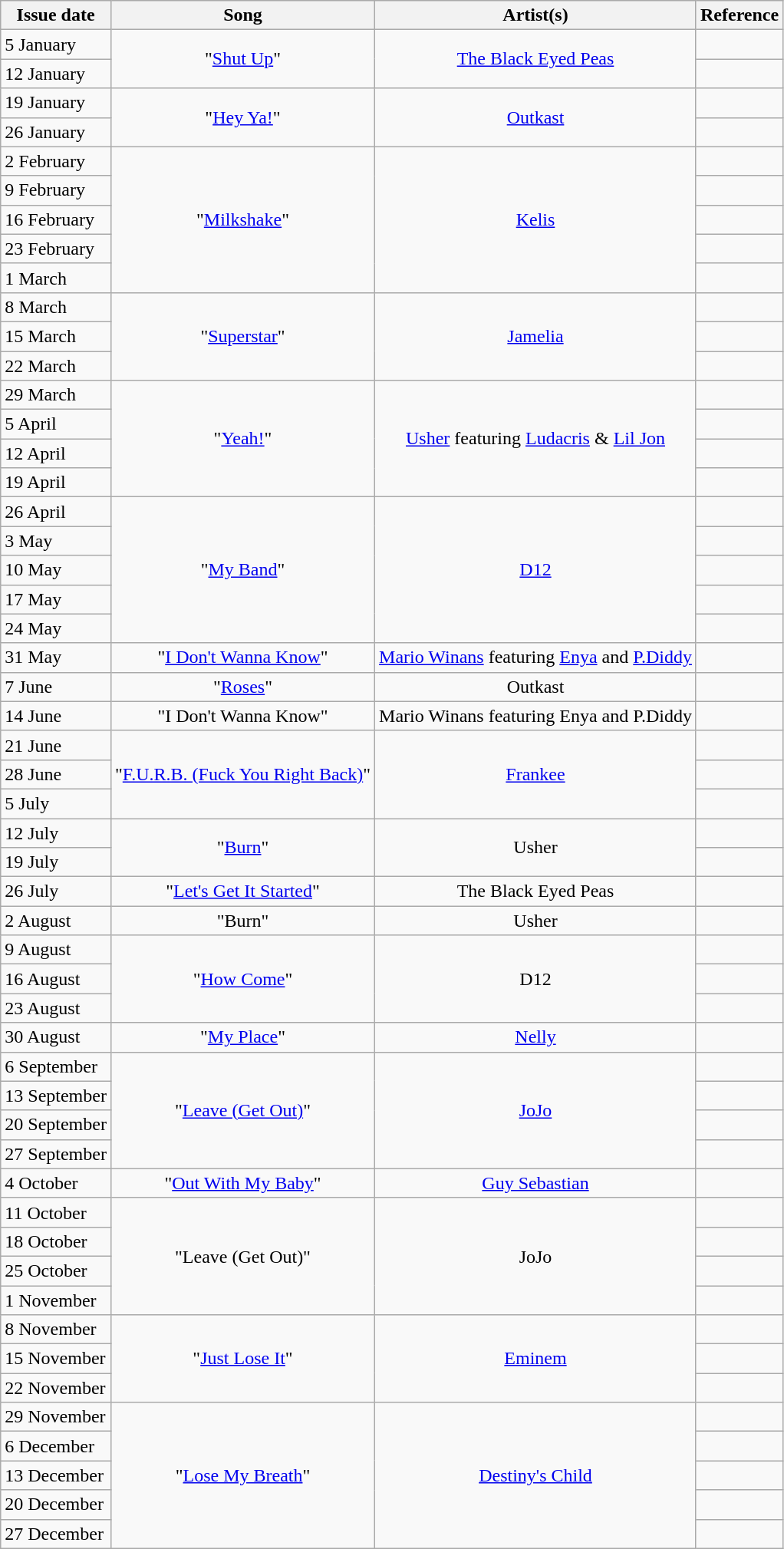<table class="wikitable">
<tr>
<th>Issue date</th>
<th>Song</th>
<th>Artist(s)</th>
<th>Reference</th>
</tr>
<tr>
<td align="left">5 January</td>
<td align="center" rowspan="2">"<a href='#'>Shut Up</a>"</td>
<td align="center" rowspan="2"><a href='#'>The Black Eyed Peas</a></td>
<td align="center"></td>
</tr>
<tr>
<td align="left">12 January</td>
<td align="center"></td>
</tr>
<tr>
<td align="left">19 January</td>
<td align="center" rowspan="2">"<a href='#'>Hey Ya!</a>"</td>
<td align="center" rowspan="2"><a href='#'>Outkast</a></td>
<td align="center"></td>
</tr>
<tr>
<td align="left">26 January</td>
<td align="center"></td>
</tr>
<tr>
<td align="left">2 February</td>
<td align="center" rowspan="5">"<a href='#'>Milkshake</a>"</td>
<td align="center" rowspan="5"><a href='#'>Kelis</a></td>
<td align="center"></td>
</tr>
<tr>
<td align="left">9 February</td>
<td align="center"></td>
</tr>
<tr>
<td align="left">16 February</td>
<td align="center"></td>
</tr>
<tr>
<td align="left">23 February</td>
<td align="center"></td>
</tr>
<tr>
<td align="left">1 March</td>
<td align="center"></td>
</tr>
<tr>
<td align="left">8 March</td>
<td align="center" rowspan="3">"<a href='#'>Superstar</a>"</td>
<td align="center" rowspan="3"><a href='#'>Jamelia</a></td>
<td align="center"></td>
</tr>
<tr>
<td align="left">15 March</td>
<td align="center"></td>
</tr>
<tr>
<td align="left">22 March</td>
<td align="center"></td>
</tr>
<tr>
<td align="left">29 March</td>
<td align="center" rowspan="4">"<a href='#'>Yeah!</a>"</td>
<td align="center" rowspan="4"><a href='#'>Usher</a> featuring <a href='#'>Ludacris</a> & <a href='#'>Lil Jon</a></td>
<td align="center"></td>
</tr>
<tr>
<td align="left">5 April</td>
<td align="center"></td>
</tr>
<tr>
<td align="left">12 April</td>
<td align="center"></td>
</tr>
<tr>
<td align="left">19 April</td>
<td align="center"></td>
</tr>
<tr>
<td align="left">26 April</td>
<td align="center" rowspan="5">"<a href='#'>My Band</a>"</td>
<td align="center" rowspan="5"><a href='#'>D12</a></td>
<td align="center"></td>
</tr>
<tr>
<td align="left">3 May</td>
<td align="center"></td>
</tr>
<tr>
<td align="left">10 May</td>
<td align="center"></td>
</tr>
<tr>
<td align="left">17 May</td>
<td align="center"></td>
</tr>
<tr>
<td align="left">24 May</td>
<td align="center"></td>
</tr>
<tr>
<td align="left">31 May</td>
<td align="center">"<a href='#'>I Don't Wanna Know</a>"</td>
<td align="center"><a href='#'>Mario Winans</a> featuring <a href='#'>Enya</a> and <a href='#'>P.Diddy</a></td>
<td align="center"></td>
</tr>
<tr>
<td align="left">7 June</td>
<td align="center">"<a href='#'>Roses</a>"</td>
<td align="center">Outkast</td>
<td align="center"></td>
</tr>
<tr>
<td align="left">14 June</td>
<td align="center">"I Don't Wanna Know"</td>
<td align="center">Mario Winans featuring Enya and P.Diddy</td>
<td align="center"></td>
</tr>
<tr>
<td align="left">21 June</td>
<td align="center" rowspan="3">"<a href='#'>F.U.R.B. (Fuck You Right Back)</a>"</td>
<td align="center" rowspan="3"><a href='#'>Frankee</a></td>
<td align="center"></td>
</tr>
<tr>
<td align="left">28 June</td>
<td align="center"></td>
</tr>
<tr>
<td align="left">5 July</td>
<td align="center"></td>
</tr>
<tr>
<td align="left">12 July</td>
<td align="center" rowspan="2">"<a href='#'>Burn</a>"</td>
<td align="center" rowspan="2">Usher</td>
<td align="center"></td>
</tr>
<tr>
<td align="left">19 July</td>
<td align="center"></td>
</tr>
<tr>
<td align="left">26 July</td>
<td align="center">"<a href='#'>Let's Get It Started</a>"</td>
<td align="center">The Black Eyed Peas</td>
<td align="center"></td>
</tr>
<tr>
<td align="left">2 August</td>
<td align="center">"Burn"</td>
<td align="center">Usher</td>
<td align="center"></td>
</tr>
<tr>
<td align="left">9 August</td>
<td align="center" rowspan="3">"<a href='#'>How Come</a>"</td>
<td align="center" rowspan="3">D12</td>
<td align="center"></td>
</tr>
<tr>
<td align="left">16 August</td>
<td align="center"></td>
</tr>
<tr>
<td align="left">23 August</td>
<td align="center"></td>
</tr>
<tr>
<td align="left">30 August</td>
<td align="center">"<a href='#'>My Place</a>"</td>
<td align="center"><a href='#'>Nelly</a></td>
<td align="center"></td>
</tr>
<tr>
<td align="left">6 September</td>
<td align="center" rowspan="4">"<a href='#'>Leave (Get Out)</a>"</td>
<td align="center" rowspan="4"><a href='#'>JoJo</a></td>
<td align="center"></td>
</tr>
<tr>
<td align="left">13 September</td>
<td align="center"></td>
</tr>
<tr>
<td align="left">20 September</td>
<td align="center"></td>
</tr>
<tr>
<td align="left">27 September</td>
<td align="center"></td>
</tr>
<tr>
<td align="left">4 October</td>
<td align="center">"<a href='#'>Out With My Baby</a>"</td>
<td align="center"><a href='#'>Guy Sebastian</a></td>
<td align="center"></td>
</tr>
<tr>
<td align="left">11 October</td>
<td align="center" rowspan="4">"Leave (Get Out)"</td>
<td align="center" rowspan="4">JoJo</td>
<td align="center"></td>
</tr>
<tr>
<td align="left">18 October</td>
<td align="center"></td>
</tr>
<tr>
<td align="left">25 October</td>
<td align="center"></td>
</tr>
<tr>
<td align="left">1 November</td>
<td align="center"></td>
</tr>
<tr>
<td align="left">8 November</td>
<td align="center" rowspan="3">"<a href='#'>Just Lose It</a>"</td>
<td align="center" rowspan="3"><a href='#'>Eminem</a></td>
<td align="center"></td>
</tr>
<tr>
<td align="left">15 November</td>
<td align="center"></td>
</tr>
<tr>
<td align="left">22 November</td>
<td align="center"></td>
</tr>
<tr>
<td align="left">29 November</td>
<td align="center" rowspan="5">"<a href='#'>Lose My Breath</a>"</td>
<td align="center" rowspan="5"><a href='#'>Destiny's Child</a></td>
<td align="center"></td>
</tr>
<tr>
<td align="left">6 December</td>
<td align="center"></td>
</tr>
<tr>
<td align="left">13 December</td>
<td align="center"></td>
</tr>
<tr>
<td align="left">20 December</td>
<td align="center"></td>
</tr>
<tr>
<td align="left">27 December</td>
<td align="center"></td>
</tr>
</table>
